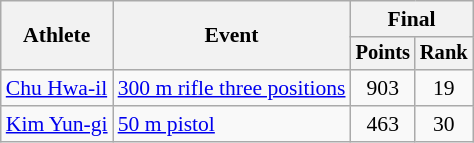<table class="wikitable" style="font-size:90%">
<tr>
<th rowspan="2">Athlete</th>
<th rowspan="2">Event</th>
<th colspan=2>Final</th>
</tr>
<tr style="font-size:95%">
<th>Points</th>
<th>Rank</th>
</tr>
<tr align=center>
<td align=left><a href='#'>Chu Hwa-il</a></td>
<td align=left><a href='#'>300 m rifle three positions</a></td>
<td>903</td>
<td>19</td>
</tr>
<tr align=center>
<td align=left><a href='#'>Kim Yun-gi</a></td>
<td align=left><a href='#'>50 m pistol</a></td>
<td>463</td>
<td>30</td>
</tr>
</table>
